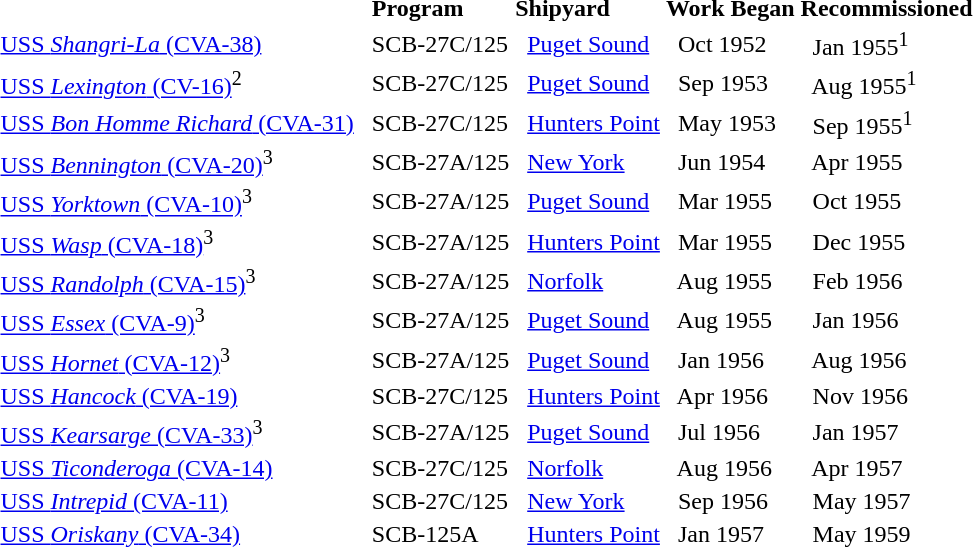<table>
<tr>
<td></td>
<td>  <strong>Program</strong></td>
<td><strong>Shipyard</strong></td>
<td><strong>Work Began</strong></td>
<td><strong>Recommissioned</strong></td>
</tr>
<tr>
<td><a href='#'>USS <em>Shangri-La</em> (CVA-38)</a></td>
<td>  SCB-27C/125</td>
<td>  <a href='#'>Puget Sound</a></td>
<td>  Oct 1952</td>
<td>  Jan 1955<sup>1</sup></td>
</tr>
<tr>
<td><a href='#'>USS <em>Lexington</em> (CV-16)</a><sup>2</sup></td>
<td>  SCB-27C/125</td>
<td>  <a href='#'>Puget Sound</a></td>
<td>  Sep 1953</td>
<td>  Aug 1955<sup>1</sup></td>
</tr>
<tr>
<td><a href='#'>USS <em>Bon Homme Richard</em> (CVA-31)</a></td>
<td>  SCB-27C/125</td>
<td>  <a href='#'>Hunters Point</a></td>
<td>  May 1953</td>
<td>  Sep 1955<sup>1</sup></td>
</tr>
<tr>
<td><a href='#'>USS <em>Bennington</em> (CVA-20)</a><sup>3</sup></td>
<td>  SCB-27A/125</td>
<td>  <a href='#'>New York</a></td>
<td>  Jun 1954</td>
<td>  Apr 1955</td>
</tr>
<tr>
<td><a href='#'>USS <em>Yorktown</em> (CVA-10)</a><sup>3</sup></td>
<td>  SCB-27A/125</td>
<td>  <a href='#'>Puget Sound</a></td>
<td>  Mar 1955</td>
<td>  Oct 1955</td>
</tr>
<tr>
<td><a href='#'>USS <em>Wasp</em> (CVA-18)</a><sup>3</sup></td>
<td>  SCB-27A/125</td>
<td>  <a href='#'>Hunters Point</a></td>
<td>  Mar 1955</td>
<td>  Dec 1955</td>
</tr>
<tr>
<td><a href='#'>USS <em>Randolph</em> (CVA-15)</a><sup>3</sup></td>
<td>  SCB-27A/125</td>
<td>   <a href='#'>Norfolk</a></td>
<td>  Aug 1955</td>
<td>  Feb 1956</td>
</tr>
<tr>
<td><a href='#'>USS <em>Essex</em> (CVA-9)</a><sup>3</sup></td>
<td>  SCB-27A/125</td>
<td>  <a href='#'>Puget Sound</a></td>
<td>  Aug 1955</td>
<td>  Jan 1956</td>
</tr>
<tr>
<td><a href='#'>USS <em>Hornet</em> (CVA-12)</a><sup>3</sup></td>
<td>  SCB-27A/125</td>
<td>  <a href='#'>Puget Sound</a></td>
<td>  Jan 1956</td>
<td>  Aug 1956</td>
</tr>
<tr>
<td><a href='#'>USS <em>Hancock</em> (CVA-19)</a></td>
<td>  SCB-27C/125</td>
<td>  <a href='#'>Hunters Point</a></td>
<td>  Apr 1956</td>
<td>  Nov 1956</td>
</tr>
<tr>
<td><a href='#'>USS <em>Kearsarge</em> (CVA-33)</a><sup>3</sup></td>
<td>  SCB-27A/125</td>
<td>  <a href='#'>Puget Sound</a></td>
<td>  Jul 1956</td>
<td>  Jan 1957</td>
</tr>
<tr>
<td><a href='#'>USS <em>Ticonderoga</em> (CVA-14)</a></td>
<td>  SCB-27C/125</td>
<td>   <a href='#'>Norfolk</a></td>
<td>  Aug 1956</td>
<td>  Apr 1957</td>
</tr>
<tr>
<td><a href='#'>USS <em>Intrepid</em> (CVA-11)</a></td>
<td>  SCB-27C/125</td>
<td>  <a href='#'>New York</a></td>
<td>  Sep 1956</td>
<td>  May 1957</td>
</tr>
<tr>
<td><a href='#'>USS <em>Oriskany</em> (CVA-34)</a></td>
<td>  SCB-125A</td>
<td>  <a href='#'>Hunters Point</a></td>
<td>  Jan 1957</td>
<td>  May 1959</td>
</tr>
</table>
